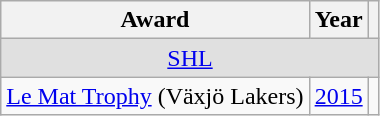<table class="wikitable">
<tr>
<th>Award</th>
<th>Year</th>
<th></th>
</tr>
<tr ALIGN="center" bgcolor="#e0e0e0">
<td colspan="3"><a href='#'>SHL</a></td>
</tr>
<tr>
<td><a href='#'>Le Mat Trophy</a> (Växjö Lakers)</td>
<td><a href='#'>2015</a></td>
<td></td>
</tr>
</table>
